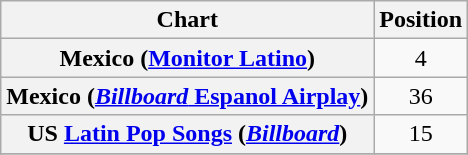<table class="wikitable plainrowheaders" style="text-align:center;">
<tr>
<th>Chart</th>
<th>Position</th>
</tr>
<tr>
<th scope="row">Mexico (<a href='#'>Monitor Latino</a>)</th>
<td align="center">4</td>
</tr>
<tr>
<th scope="row">Mexico (<a href='#'><em>Billboard</em> Espanol Airplay</a>)</th>
<td>36</td>
</tr>
<tr>
<th scope="row">US <a href='#'>Latin Pop Songs</a> (<a href='#'><em>Billboard</em></a>)</th>
<td align="center">15</td>
</tr>
<tr>
</tr>
</table>
